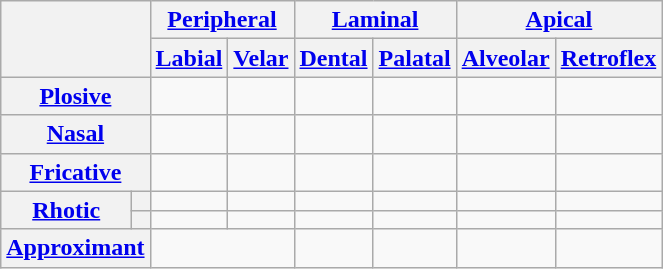<table class="wikitable" style="text-align: center;">
<tr>
<th colspan="2" rowspan="2"></th>
<th colspan="2"><a href='#'>Peripheral</a></th>
<th colspan="2"><a href='#'>Laminal</a></th>
<th colspan="2"><a href='#'>Apical</a></th>
</tr>
<tr>
<th><a href='#'>Labial</a></th>
<th><a href='#'>Velar</a></th>
<th><a href='#'>Dental</a></th>
<th><a href='#'>Palatal</a></th>
<th><a href='#'>Alveolar</a></th>
<th><a href='#'>Retroflex</a></th>
</tr>
<tr>
<th colspan="2"><a href='#'>Plosive</a></th>
<td></td>
<td></td>
<td></td>
<td></td>
<td></td>
<td></td>
</tr>
<tr>
<th colspan="2"><a href='#'>Nasal</a></th>
<td></td>
<td></td>
<td></td>
<td></td>
<td></td>
<td></td>
</tr>
<tr>
<th colspan="2"><a href='#'>Fricative</a></th>
<td></td>
<td></td>
<td></td>
<td></td>
<td></td>
<td></td>
</tr>
<tr>
<th rowspan="2"><a href='#'>Rhotic</a></th>
<th></th>
<td></td>
<td></td>
<td></td>
<td></td>
<td></td>
<td></td>
</tr>
<tr>
<th></th>
<td></td>
<td></td>
<td></td>
<td></td>
<td></td>
<td></td>
</tr>
<tr>
<th colspan="2"><a href='#'>Approximant</a></th>
<td colspan="2"></td>
<td></td>
<td></td>
<td></td>
<td></td>
</tr>
</table>
